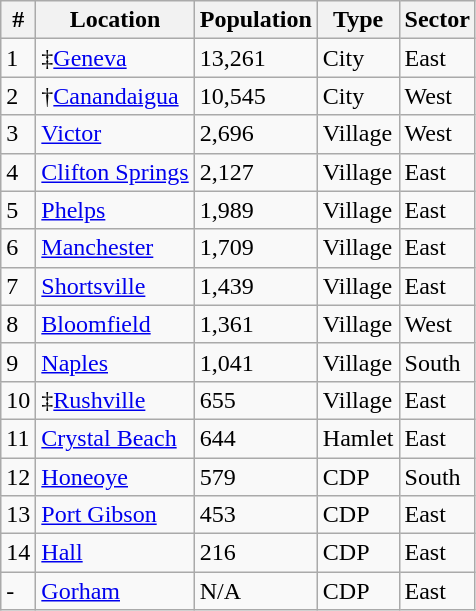<table class="wikitable sortable">
<tr>
<th>#</th>
<th>Location</th>
<th>Population</th>
<th>Type</th>
<th>Sector</th>
</tr>
<tr>
<td>1</td>
<td>‡<a href='#'>Geneva</a></td>
<td>13,261</td>
<td>City</td>
<td>East</td>
</tr>
<tr>
<td>2</td>
<td>†<a href='#'>Canandaigua</a></td>
<td>10,545</td>
<td>City</td>
<td>West</td>
</tr>
<tr>
<td>3</td>
<td><a href='#'>Victor</a></td>
<td>2,696</td>
<td>Village</td>
<td>West</td>
</tr>
<tr>
<td>4</td>
<td><a href='#'>Clifton Springs</a></td>
<td>2,127</td>
<td>Village</td>
<td>East</td>
</tr>
<tr>
<td>5</td>
<td><a href='#'>Phelps</a></td>
<td>1,989</td>
<td>Village</td>
<td>East</td>
</tr>
<tr>
<td>6</td>
<td><a href='#'>Manchester</a></td>
<td>1,709</td>
<td>Village</td>
<td>East</td>
</tr>
<tr>
<td>7</td>
<td><a href='#'>Shortsville</a></td>
<td>1,439</td>
<td>Village</td>
<td>East</td>
</tr>
<tr>
<td>8</td>
<td><a href='#'>Bloomfield</a></td>
<td>1,361</td>
<td>Village</td>
<td>West</td>
</tr>
<tr>
<td>9</td>
<td><a href='#'>Naples</a></td>
<td>1,041</td>
<td>Village</td>
<td>South</td>
</tr>
<tr>
<td>10</td>
<td>‡<a href='#'>Rushville</a></td>
<td>655</td>
<td>Village</td>
<td>East</td>
</tr>
<tr>
<td>11</td>
<td><a href='#'>Crystal Beach</a></td>
<td>644</td>
<td>Hamlet</td>
<td>East</td>
</tr>
<tr>
<td>12</td>
<td><a href='#'>Honeoye</a></td>
<td>579</td>
<td>CDP</td>
<td>South</td>
</tr>
<tr>
<td>13</td>
<td><a href='#'>Port Gibson</a></td>
<td>453</td>
<td>CDP</td>
<td>East</td>
</tr>
<tr>
<td>14</td>
<td><a href='#'>Hall</a></td>
<td>216</td>
<td>CDP</td>
<td>East</td>
</tr>
<tr>
<td>-</td>
<td><a href='#'>Gorham</a></td>
<td>N/A</td>
<td>CDP</td>
<td>East</td>
</tr>
</table>
